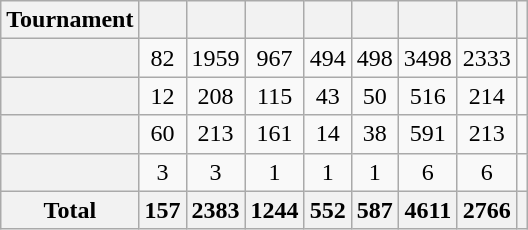<table class="wikitable plainrowheaders sortable">
<tr>
<th>Tournament</th>
<th scope=col></th>
<th scope=col></th>
<th scope=col></th>
<th scope=col></th>
<th scope=col></th>
<th scope=col></th>
<th scope=col></th>
<th scope=col></th>
</tr>
<tr>
<th scope=row align=left></th>
<td align=center>82</td>
<td align=center>1959</td>
<td align=center>967</td>
<td align=center>494</td>
<td align=center>498</td>
<td align=center>3498</td>
<td align=center>2333</td>
<td align=center></td>
</tr>
<tr>
<th scope=row align=left></th>
<td align=center>12</td>
<td align=center>208</td>
<td align=center>115</td>
<td align=center>43</td>
<td align=center>50</td>
<td align=center>516</td>
<td align=center>214</td>
<td align=center></td>
</tr>
<tr>
<th scope=row align=left> </th>
<td align=center>60</td>
<td align=center>213</td>
<td align=center>161</td>
<td align=center>14</td>
<td align=center>38</td>
<td align=center>591</td>
<td align=center>213</td>
<td align=center></td>
</tr>
<tr>
<th scope=row align=left></th>
<td align=center>3</td>
<td align=center>3</td>
<td align=center>1</td>
<td align=center>1</td>
<td align=center>1</td>
<td align=center>6</td>
<td align=center>6</td>
<td align=center></td>
</tr>
<tr class=sortbottom>
<th scope=row><strong>Total</strong></th>
<th align=center>157</th>
<th align=center>2383</th>
<th align=center>1244</th>
<th align=center>552</th>
<th align=center>587</th>
<th align=center>4611</th>
<th align=center>2766</th>
<th align=center></th>
</tr>
</table>
